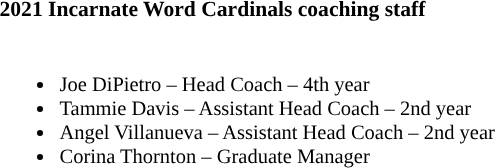<table class="toccolours" style="text-align: left; font-size:90%;">
<tr>
<th colspan="9">2021 Incarnate Word Cardinals coaching staff</th>
</tr>
<tr>
<td style="font-size: 95%;" valign="top"><br><ul><li>Joe DiPietro – Head Coach – 4th year</li><li>Tammie Davis – Assistant Head Coach – 2nd year</li><li>Angel Villanueva – Assistant Head Coach – 2nd year</li><li>Corina Thornton – Graduate Manager</li></ul></td>
</tr>
</table>
